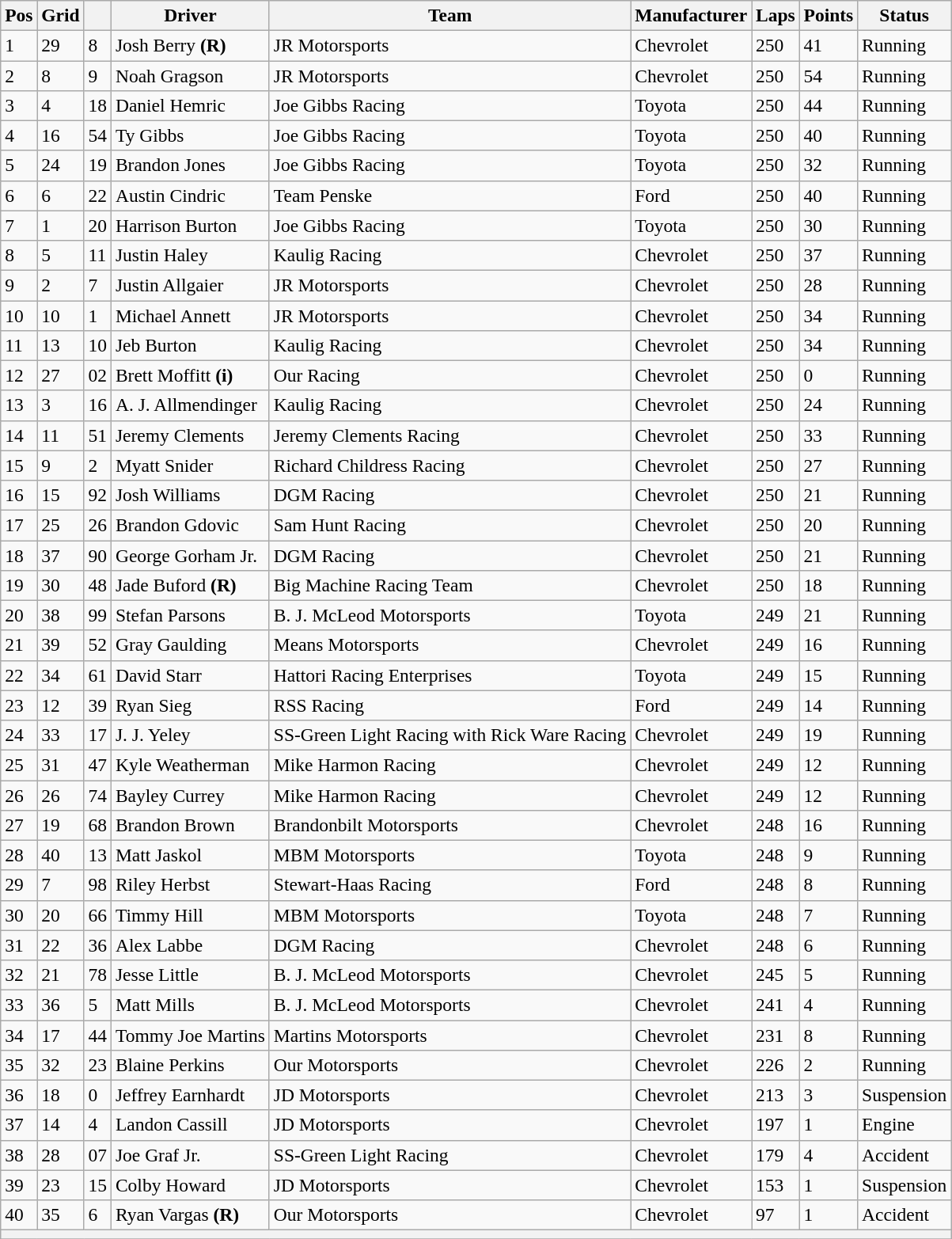<table class="wikitable" style="font-size:98%">
<tr>
<th>Pos</th>
<th>Grid</th>
<th></th>
<th>Driver</th>
<th>Team</th>
<th>Manufacturer</th>
<th>Laps</th>
<th>Points</th>
<th>Status</th>
</tr>
<tr>
<td>1</td>
<td>29</td>
<td>8</td>
<td>Josh Berry <strong>(R)</strong></td>
<td>JR Motorsports</td>
<td>Chevrolet</td>
<td>250</td>
<td>41</td>
<td>Running</td>
</tr>
<tr>
<td>2</td>
<td>8</td>
<td>9</td>
<td>Noah Gragson</td>
<td>JR Motorsports</td>
<td>Chevrolet</td>
<td>250</td>
<td>54</td>
<td>Running</td>
</tr>
<tr>
<td>3</td>
<td>4</td>
<td>18</td>
<td>Daniel Hemric</td>
<td>Joe Gibbs Racing</td>
<td>Toyota</td>
<td>250</td>
<td>44</td>
<td>Running</td>
</tr>
<tr>
<td>4</td>
<td>16</td>
<td>54</td>
<td>Ty Gibbs</td>
<td>Joe Gibbs Racing</td>
<td>Toyota</td>
<td>250</td>
<td>40</td>
<td>Running</td>
</tr>
<tr>
<td>5</td>
<td>24</td>
<td>19</td>
<td>Brandon Jones</td>
<td>Joe Gibbs Racing</td>
<td>Toyota</td>
<td>250</td>
<td>32</td>
<td>Running</td>
</tr>
<tr>
<td>6</td>
<td>6</td>
<td>22</td>
<td>Austin Cindric</td>
<td>Team Penske</td>
<td>Ford</td>
<td>250</td>
<td>40</td>
<td>Running</td>
</tr>
<tr>
<td>7</td>
<td>1</td>
<td>20</td>
<td>Harrison Burton</td>
<td>Joe Gibbs Racing</td>
<td>Toyota</td>
<td>250</td>
<td>30</td>
<td>Running</td>
</tr>
<tr>
<td>8</td>
<td>5</td>
<td>11</td>
<td>Justin Haley</td>
<td>Kaulig Racing</td>
<td>Chevrolet</td>
<td>250</td>
<td>37</td>
<td>Running</td>
</tr>
<tr>
<td>9</td>
<td>2</td>
<td>7</td>
<td>Justin Allgaier</td>
<td>JR Motorsports</td>
<td>Chevrolet</td>
<td>250</td>
<td>28</td>
<td>Running</td>
</tr>
<tr>
<td>10</td>
<td>10</td>
<td>1</td>
<td>Michael Annett</td>
<td>JR Motorsports</td>
<td>Chevrolet</td>
<td>250</td>
<td>34</td>
<td>Running</td>
</tr>
<tr>
<td>11</td>
<td>13</td>
<td>10</td>
<td>Jeb Burton</td>
<td>Kaulig Racing</td>
<td>Chevrolet</td>
<td>250</td>
<td>34</td>
<td>Running</td>
</tr>
<tr>
<td>12</td>
<td>27</td>
<td>02</td>
<td>Brett Moffitt <strong>(i)</strong></td>
<td>Our Racing</td>
<td>Chevrolet</td>
<td>250</td>
<td>0</td>
<td>Running</td>
</tr>
<tr>
<td>13</td>
<td>3</td>
<td>16</td>
<td>A. J. Allmendinger</td>
<td>Kaulig Racing</td>
<td>Chevrolet</td>
<td>250</td>
<td>24</td>
<td>Running</td>
</tr>
<tr>
<td>14</td>
<td>11</td>
<td>51</td>
<td>Jeremy Clements</td>
<td>Jeremy Clements Racing</td>
<td>Chevrolet</td>
<td>250</td>
<td>33</td>
<td>Running</td>
</tr>
<tr>
<td>15</td>
<td>9</td>
<td>2</td>
<td>Myatt Snider</td>
<td>Richard Childress Racing</td>
<td>Chevrolet</td>
<td>250</td>
<td>27</td>
<td>Running</td>
</tr>
<tr>
<td>16</td>
<td>15</td>
<td>92</td>
<td>Josh Williams</td>
<td>DGM Racing</td>
<td>Chevrolet</td>
<td>250</td>
<td>21</td>
<td>Running</td>
</tr>
<tr>
<td>17</td>
<td>25</td>
<td>26</td>
<td>Brandon Gdovic</td>
<td>Sam Hunt Racing</td>
<td>Chevrolet</td>
<td>250</td>
<td>20</td>
<td>Running</td>
</tr>
<tr>
<td>18</td>
<td>37</td>
<td>90</td>
<td>George Gorham Jr.</td>
<td>DGM Racing</td>
<td>Chevrolet</td>
<td>250</td>
<td>21</td>
<td>Running</td>
</tr>
<tr>
<td>19</td>
<td>30</td>
<td>48</td>
<td>Jade Buford <strong>(R)</strong></td>
<td>Big Machine Racing Team</td>
<td>Chevrolet</td>
<td>250</td>
<td>18</td>
<td>Running</td>
</tr>
<tr>
<td>20</td>
<td>38</td>
<td>99</td>
<td>Stefan Parsons</td>
<td>B. J. McLeod Motorsports</td>
<td>Toyota</td>
<td>249</td>
<td>21</td>
<td>Running</td>
</tr>
<tr>
<td>21</td>
<td>39</td>
<td>52</td>
<td>Gray Gaulding</td>
<td>Means Motorsports</td>
<td>Chevrolet</td>
<td>249</td>
<td>16</td>
<td>Running</td>
</tr>
<tr>
<td>22</td>
<td>34</td>
<td>61</td>
<td>David Starr</td>
<td>Hattori Racing Enterprises</td>
<td>Toyota</td>
<td>249</td>
<td>15</td>
<td>Running</td>
</tr>
<tr>
<td>23</td>
<td>12</td>
<td>39</td>
<td>Ryan Sieg</td>
<td>RSS Racing</td>
<td>Ford</td>
<td>249</td>
<td>14</td>
<td>Running</td>
</tr>
<tr>
<td>24</td>
<td>33</td>
<td>17</td>
<td>J. J. Yeley</td>
<td>SS-Green Light Racing with Rick Ware Racing</td>
<td>Chevrolet</td>
<td>249</td>
<td>19</td>
<td>Running</td>
</tr>
<tr>
<td>25</td>
<td>31</td>
<td>47</td>
<td>Kyle Weatherman</td>
<td>Mike Harmon Racing</td>
<td>Chevrolet</td>
<td>249</td>
<td>12</td>
<td>Running</td>
</tr>
<tr>
<td>26</td>
<td>26</td>
<td>74</td>
<td>Bayley Currey</td>
<td>Mike Harmon Racing</td>
<td>Chevrolet</td>
<td>249</td>
<td>12</td>
<td>Running</td>
</tr>
<tr>
<td>27</td>
<td>19</td>
<td>68</td>
<td>Brandon Brown</td>
<td>Brandonbilt Motorsports</td>
<td>Chevrolet</td>
<td>248</td>
<td>16</td>
<td>Running</td>
</tr>
<tr>
<td>28</td>
<td>40</td>
<td>13</td>
<td>Matt Jaskol</td>
<td>MBM Motorsports</td>
<td>Toyota</td>
<td>248</td>
<td>9</td>
<td>Running</td>
</tr>
<tr>
<td>29</td>
<td>7</td>
<td>98</td>
<td>Riley Herbst</td>
<td>Stewart-Haas Racing</td>
<td>Ford</td>
<td>248</td>
<td>8</td>
<td>Running</td>
</tr>
<tr>
<td>30</td>
<td>20</td>
<td>66</td>
<td>Timmy Hill</td>
<td>MBM Motorsports</td>
<td>Toyota</td>
<td>248</td>
<td>7</td>
<td>Running</td>
</tr>
<tr>
<td>31</td>
<td>22</td>
<td>36</td>
<td>Alex Labbe</td>
<td>DGM Racing</td>
<td>Chevrolet</td>
<td>248</td>
<td>6</td>
<td>Running</td>
</tr>
<tr>
<td>32</td>
<td>21</td>
<td>78</td>
<td>Jesse Little</td>
<td>B. J. McLeod Motorsports</td>
<td>Chevrolet</td>
<td>245</td>
<td>5</td>
<td>Running</td>
</tr>
<tr>
<td>33</td>
<td>36</td>
<td>5</td>
<td>Matt Mills</td>
<td>B. J. McLeod Motorsports</td>
<td>Chevrolet</td>
<td>241</td>
<td>4</td>
<td>Running</td>
</tr>
<tr>
<td>34</td>
<td>17</td>
<td>44</td>
<td>Tommy Joe Martins</td>
<td>Martins Motorsports</td>
<td>Chevrolet</td>
<td>231</td>
<td>8</td>
<td>Running</td>
</tr>
<tr>
<td>35</td>
<td>32</td>
<td>23</td>
<td>Blaine Perkins</td>
<td>Our Motorsports</td>
<td>Chevrolet</td>
<td>226</td>
<td>2</td>
<td>Running</td>
</tr>
<tr>
<td>36</td>
<td>18</td>
<td>0</td>
<td>Jeffrey Earnhardt</td>
<td>JD Motorsports</td>
<td>Chevrolet</td>
<td>213</td>
<td>3</td>
<td>Suspension</td>
</tr>
<tr>
<td>37</td>
<td>14</td>
<td>4</td>
<td>Landon Cassill</td>
<td>JD Motorsports</td>
<td>Chevrolet</td>
<td>197</td>
<td>1</td>
<td>Engine</td>
</tr>
<tr>
<td>38</td>
<td>28</td>
<td>07</td>
<td>Joe Graf Jr.</td>
<td>SS-Green Light Racing</td>
<td>Chevrolet</td>
<td>179</td>
<td>4</td>
<td>Accident</td>
</tr>
<tr>
<td>39</td>
<td>23</td>
<td>15</td>
<td>Colby Howard</td>
<td>JD Motorsports</td>
<td>Chevrolet</td>
<td>153</td>
<td>1</td>
<td>Suspension</td>
</tr>
<tr>
<td>40</td>
<td>35</td>
<td>6</td>
<td>Ryan Vargas <strong>(R)</strong></td>
<td>Our Motorsports</td>
<td>Chevrolet</td>
<td>97</td>
<td>1</td>
<td>Accident</td>
</tr>
<tr>
<th colspan="9"></th>
</tr>
<tr>
</tr>
</table>
